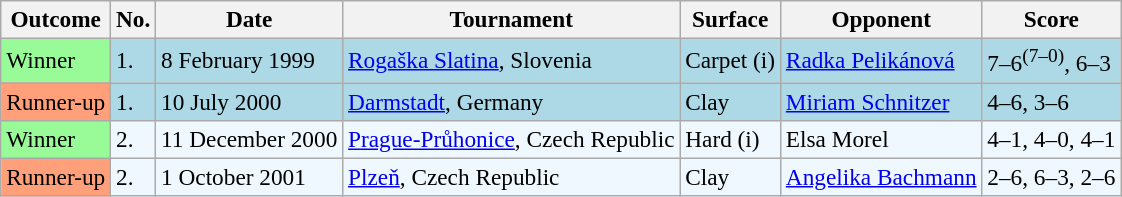<table class="sortable wikitable" style=font-size:97%>
<tr>
<th>Outcome</th>
<th>No.</th>
<th>Date</th>
<th>Tournament</th>
<th>Surface</th>
<th>Opponent</th>
<th>Score</th>
</tr>
<tr style="background:lightblue;">
<td style="background:#98fb98;">Winner</td>
<td>1.</td>
<td>8 February 1999</td>
<td><a href='#'>Rogaška Slatina</a>, Slovenia</td>
<td>Carpet (i)</td>
<td> <a href='#'>Radka Pelikánová</a></td>
<td>7–6<sup>(7–0)</sup>, 6–3</td>
</tr>
<tr style="background:lightblue;">
<td style="background:#ffa07a;">Runner-up</td>
<td>1.</td>
<td>10 July 2000</td>
<td><a href='#'>Darmstadt</a>, Germany</td>
<td>Clay</td>
<td> <a href='#'>Miriam Schnitzer</a></td>
<td>4–6, 3–6</td>
</tr>
<tr style="background:#f0f8ff;">
<td style="background:#98fb98;">Winner</td>
<td>2.</td>
<td>11 December 2000</td>
<td><a href='#'>Prague-Průhonice</a>, Czech Republic</td>
<td>Hard (i)</td>
<td> Elsa Morel</td>
<td>4–1, 4–0, 4–1</td>
</tr>
<tr style="background:#f0f8ff;">
<td style="background:#ffa07a;">Runner-up</td>
<td>2.</td>
<td>1 October 2001</td>
<td><a href='#'>Plzeň</a>, Czech Republic</td>
<td>Clay</td>
<td> <a href='#'>Angelika Bachmann</a></td>
<td>2–6, 6–3, 2–6</td>
</tr>
</table>
